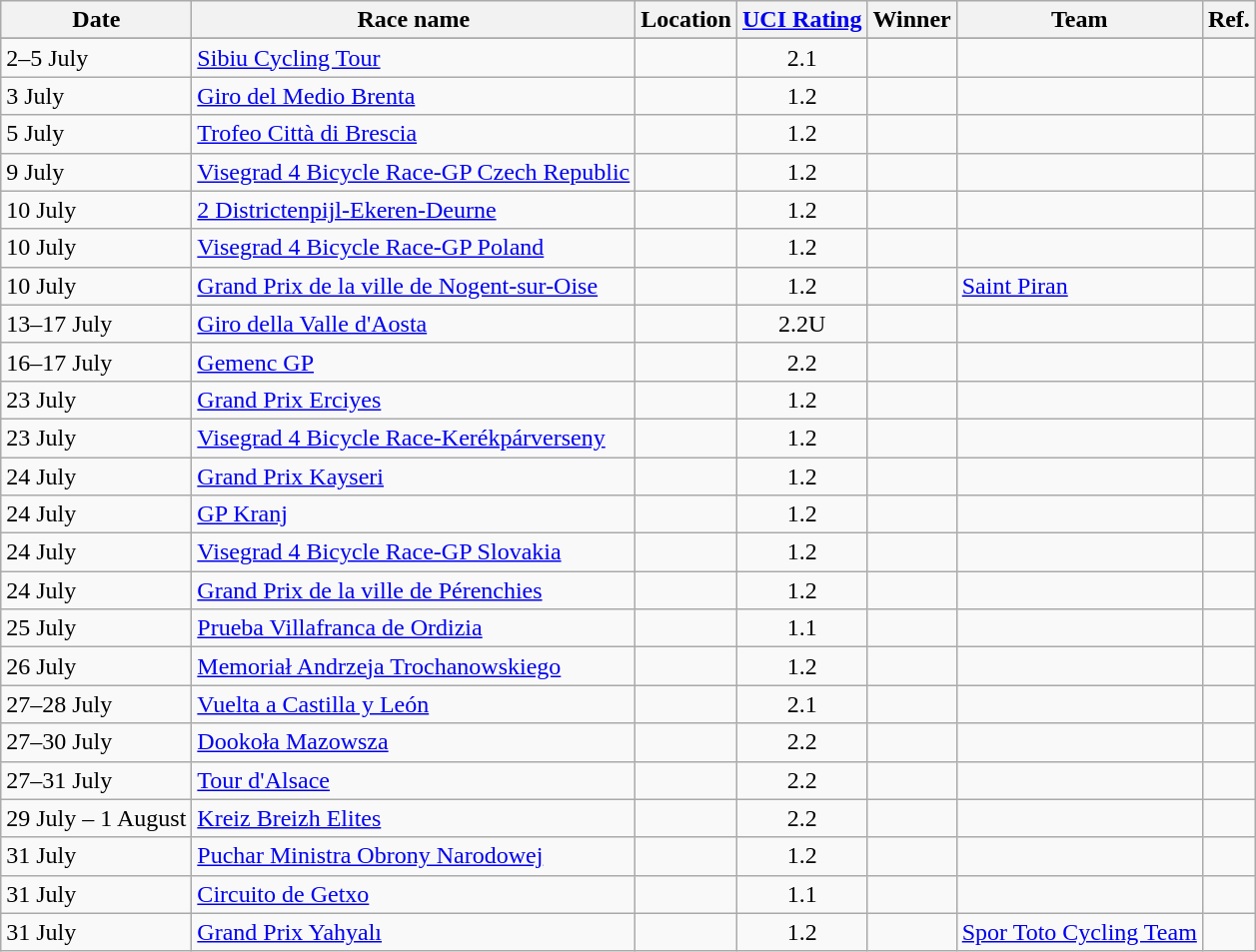<table class="wikitable sortable">
<tr>
<th>Date</th>
<th>Race name</th>
<th>Location</th>
<th><a href='#'>UCI Rating</a></th>
<th>Winner</th>
<th>Team</th>
<th class="unsortable">Ref.</th>
</tr>
<tr>
</tr>
<tr>
<td>2–5 July</td>
<td><a href='#'>Sibiu Cycling Tour</a></td>
<td></td>
<td align="center">2.1</td>
<td></td>
<td></td>
<td align="center"></td>
</tr>
<tr>
<td>3 July</td>
<td><a href='#'>Giro del Medio Brenta</a></td>
<td></td>
<td align="center">1.2</td>
<td></td>
<td></td>
<td align="center"></td>
</tr>
<tr>
<td>5 July</td>
<td><a href='#'>Trofeo Città di Brescia</a></td>
<td></td>
<td align="center">1.2</td>
<td></td>
<td></td>
<td align="center"></td>
</tr>
<tr>
<td>9 July</td>
<td><a href='#'>Visegrad 4 Bicycle Race-GP Czech Republic</a></td>
<td></td>
<td align="center">1.2</td>
<td></td>
<td></td>
<td align="center"></td>
</tr>
<tr>
<td>10 July</td>
<td><a href='#'>2 Districtenpijl-Ekeren-Deurne</a></td>
<td></td>
<td align="center">1.2</td>
<td></td>
<td></td>
<td align="center"></td>
</tr>
<tr>
<td>10 July</td>
<td><a href='#'>Visegrad 4 Bicycle Race-GP Poland</a></td>
<td></td>
<td align="center">1.2</td>
<td></td>
<td></td>
<td align="center"></td>
</tr>
<tr>
<td>10 July</td>
<td><a href='#'>Grand Prix de la ville de Nogent-sur-Oise</a></td>
<td></td>
<td align="center">1.2</td>
<td></td>
<td><a href='#'>Saint Piran</a></td>
<td align="center"></td>
</tr>
<tr>
<td>13–17 July</td>
<td><a href='#'>Giro della Valle d'Aosta</a></td>
<td></td>
<td align="center">2.2U</td>
<td></td>
<td></td>
<td align="center"></td>
</tr>
<tr>
<td>16–17 July</td>
<td><a href='#'>Gemenc GP</a></td>
<td></td>
<td align="center">2.2</td>
<td></td>
<td></td>
<td align="center"></td>
</tr>
<tr>
<td>23 July</td>
<td><a href='#'>Grand Prix Erciyes</a></td>
<td></td>
<td align="center">1.2</td>
<td></td>
<td></td>
<td align="center"></td>
</tr>
<tr>
<td>23 July</td>
<td><a href='#'>Visegrad 4 Bicycle Race-Kerékpárverseny</a></td>
<td></td>
<td align="center">1.2</td>
<td></td>
<td></td>
<td align="center"></td>
</tr>
<tr>
<td>24 July</td>
<td><a href='#'>Grand Prix Kayseri</a></td>
<td></td>
<td align="center">1.2</td>
<td></td>
<td></td>
<td align="center"></td>
</tr>
<tr>
<td>24 July</td>
<td><a href='#'>GP Kranj</a></td>
<td></td>
<td align="center">1.2</td>
<td></td>
<td></td>
<td align="center"></td>
</tr>
<tr>
<td>24 July</td>
<td><a href='#'>Visegrad 4 Bicycle Race-GP Slovakia</a></td>
<td></td>
<td align="center">1.2</td>
<td></td>
<td></td>
<td align="center"></td>
</tr>
<tr>
<td>24 July</td>
<td><a href='#'>Grand Prix de la ville de Pérenchies</a></td>
<td></td>
<td align="center">1.2</td>
<td></td>
<td></td>
<td align="center"></td>
</tr>
<tr>
<td>25 July</td>
<td><a href='#'>Prueba Villafranca de Ordizia</a></td>
<td></td>
<td align="center">1.1</td>
<td></td>
<td></td>
<td align="center"></td>
</tr>
<tr>
<td>26 July</td>
<td><a href='#'>Memoriał Andrzeja Trochanowskiego</a></td>
<td></td>
<td align="center">1.2</td>
<td></td>
<td></td>
<td align="center"></td>
</tr>
<tr>
<td>27–28 July</td>
<td><a href='#'>Vuelta a Castilla y León</a></td>
<td></td>
<td align="center">2.1</td>
<td></td>
<td></td>
<td align="center"></td>
</tr>
<tr>
<td>27–30 July</td>
<td><a href='#'>Dookoła Mazowsza</a></td>
<td></td>
<td align="center">2.2</td>
<td></td>
<td></td>
<td align="center"></td>
</tr>
<tr>
<td>27–31 July</td>
<td><a href='#'>Tour d'Alsace</a></td>
<td></td>
<td align="center">2.2</td>
<td></td>
<td></td>
<td align="center"></td>
</tr>
<tr>
<td>29 July – 1 August</td>
<td><a href='#'>Kreiz Breizh Elites</a></td>
<td></td>
<td align="center">2.2</td>
<td></td>
<td></td>
<td align="center"></td>
</tr>
<tr>
<td>31 July</td>
<td><a href='#'>Puchar Ministra Obrony Narodowej</a></td>
<td></td>
<td align="center">1.2</td>
<td></td>
<td></td>
<td align="center"></td>
</tr>
<tr>
<td>31 July</td>
<td><a href='#'>Circuito de Getxo</a></td>
<td></td>
<td align="center">1.1</td>
<td></td>
<td></td>
<td align="center"></td>
</tr>
<tr>
<td>31 July</td>
<td><a href='#'>Grand Prix Yahyalı</a></td>
<td></td>
<td align="center">1.2</td>
<td></td>
<td><a href='#'>Spor Toto Cycling Team</a></td>
<td align="center"></td>
</tr>
</table>
